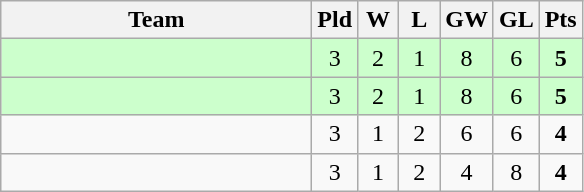<table class="wikitable" style="text-align:center">
<tr>
<th width=200>Team</th>
<th width=20>Pld</th>
<th width=20>W</th>
<th width=20>L</th>
<th width=20>GW</th>
<th width=20>GL</th>
<th width=20>Pts</th>
</tr>
<tr bgcolor=ccffcc>
<td style="text-align:left;"></td>
<td>3</td>
<td>2</td>
<td>1</td>
<td>8</td>
<td>6</td>
<td><strong>5</strong></td>
</tr>
<tr bgcolor=ccffcc>
<td style="text-align:left;"></td>
<td>3</td>
<td>2</td>
<td>1</td>
<td>8</td>
<td>6</td>
<td><strong>5</strong></td>
</tr>
<tr>
<td style="text-align:left;"></td>
<td>3</td>
<td>1</td>
<td>2</td>
<td>6</td>
<td>6</td>
<td><strong>4</strong></td>
</tr>
<tr>
<td style="text-align:left;"></td>
<td>3</td>
<td>1</td>
<td>2</td>
<td>4</td>
<td>8</td>
<td><strong>4</strong></td>
</tr>
</table>
